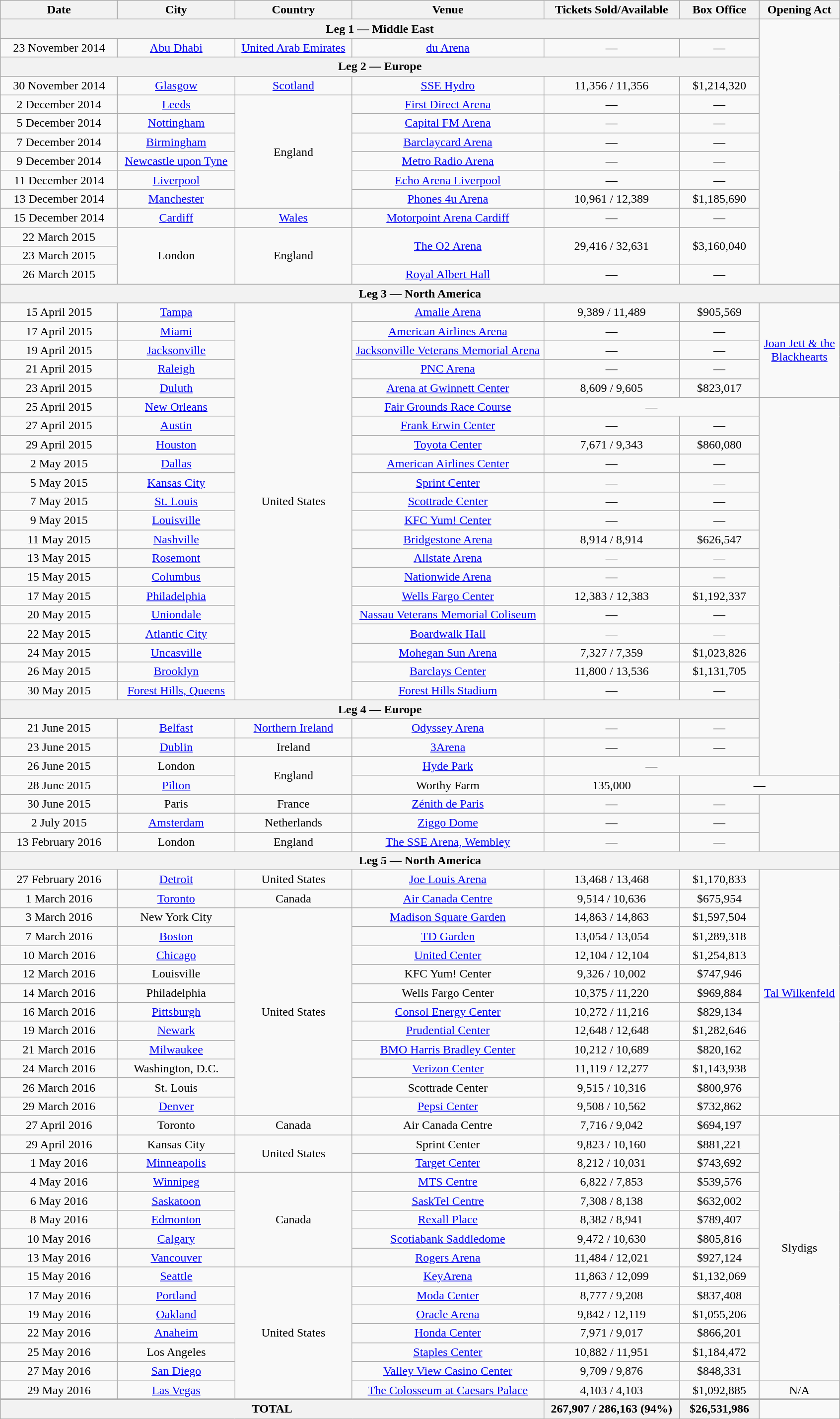<table class="wikitable" style="text-align:center;">
<tr>
<th width="150">Date</th>
<th width="150">City</th>
<th width="150">Country</th>
<th width="250">Venue</th>
<th width="175">Tickets Sold/Available</th>
<th width="100">Box Office</th>
<th width="100">Opening Act</th>
</tr>
<tr>
<th colspan="6"><strong>Leg 1 — Middle East</strong></th>
</tr>
<tr>
<td>23 November 2014</td>
<td><a href='#'>Abu Dhabi</a></td>
<td><a href='#'>United Arab Emirates</a></td>
<td><a href='#'>du Arena</a></td>
<td>—</td>
<td>—</td>
</tr>
<tr>
<th colspan="6"><strong>Leg 2 — Europe</strong></th>
</tr>
<tr>
<td>30 November 2014</td>
<td><a href='#'>Glasgow</a></td>
<td><a href='#'>Scotland</a></td>
<td><a href='#'>SSE Hydro</a></td>
<td>11,356 / 11,356</td>
<td>$1,214,320</td>
</tr>
<tr>
<td>2 December 2014</td>
<td><a href='#'>Leeds</a></td>
<td rowspan="6">England</td>
<td><a href='#'>First Direct Arena</a></td>
<td>—</td>
<td>—</td>
</tr>
<tr>
<td>5 December 2014</td>
<td><a href='#'>Nottingham</a></td>
<td><a href='#'>Capital FM Arena</a></td>
<td>—</td>
<td>—</td>
</tr>
<tr>
<td>7 December 2014</td>
<td><a href='#'>Birmingham</a></td>
<td><a href='#'>Barclaycard Arena</a></td>
<td>—</td>
<td>—</td>
</tr>
<tr>
<td>9 December 2014</td>
<td><a href='#'>Newcastle upon Tyne</a></td>
<td><a href='#'>Metro Radio Arena</a></td>
<td>—</td>
<td>—</td>
</tr>
<tr>
<td>11 December 2014</td>
<td><a href='#'>Liverpool</a></td>
<td><a href='#'>Echo Arena Liverpool</a></td>
<td>—</td>
<td>—</td>
</tr>
<tr>
<td>13 December 2014</td>
<td><a href='#'>Manchester</a></td>
<td><a href='#'>Phones 4u Arena</a></td>
<td>10,961 / 12,389</td>
<td>$1,185,690</td>
</tr>
<tr>
<td>15 December 2014</td>
<td><a href='#'>Cardiff</a></td>
<td><a href='#'>Wales</a></td>
<td><a href='#'>Motorpoint Arena Cardiff</a></td>
<td>—</td>
<td>—</td>
</tr>
<tr>
<td>22 March 2015</td>
<td rowspan="3">London</td>
<td rowspan="3">England</td>
<td rowspan="2"><a href='#'>The O2 Arena</a></td>
<td rowspan="2">29,416 / 32,631</td>
<td rowspan="2">$3,160,040</td>
</tr>
<tr>
<td>23 March 2015</td>
</tr>
<tr>
<td>26 March 2015</td>
<td><a href='#'>Royal Albert Hall</a></td>
<td>—</td>
<td>—</td>
</tr>
<tr>
<th colspan="7"><strong>Leg 3 — North America</strong></th>
</tr>
<tr>
<td>15 April 2015</td>
<td><a href='#'>Tampa</a></td>
<td rowspan="21">United States</td>
<td><a href='#'>Amalie Arena</a></td>
<td>9,389 / 11,489</td>
<td>$905,569</td>
<td rowspan="5"><a href='#'>Joan Jett & the Blackhearts</a></td>
</tr>
<tr>
<td>17 April 2015</td>
<td><a href='#'>Miami</a></td>
<td><a href='#'>American Airlines Arena</a></td>
<td>—</td>
<td>—</td>
</tr>
<tr>
<td>19 April 2015</td>
<td><a href='#'>Jacksonville</a></td>
<td><a href='#'>Jacksonville Veterans Memorial Arena</a></td>
<td>—</td>
<td>—</td>
</tr>
<tr>
<td>21 April 2015</td>
<td><a href='#'>Raleigh</a></td>
<td><a href='#'>PNC Arena</a></td>
<td>—</td>
<td>—</td>
</tr>
<tr>
<td>23 April 2015</td>
<td><a href='#'>Duluth</a></td>
<td><a href='#'>Arena at Gwinnett Center</a></td>
<td>8,609 / 9,605</td>
<td>$823,017</td>
</tr>
<tr>
<td>25 April 2015</td>
<td><a href='#'>New Orleans</a></td>
<td><a href='#'>Fair Grounds Race Course</a></td>
<td colspan="2">—</td>
</tr>
<tr>
<td>27 April 2015</td>
<td><a href='#'>Austin</a></td>
<td><a href='#'>Frank Erwin Center</a></td>
<td>—</td>
<td>—</td>
</tr>
<tr>
<td>29 April 2015</td>
<td><a href='#'>Houston</a></td>
<td><a href='#'>Toyota Center</a></td>
<td>7,671 / 9,343</td>
<td>$860,080</td>
</tr>
<tr>
<td>2 May 2015</td>
<td><a href='#'>Dallas</a></td>
<td><a href='#'>American Airlines Center</a></td>
<td>—</td>
<td>—</td>
</tr>
<tr>
<td>5 May 2015</td>
<td><a href='#'>Kansas City</a></td>
<td><a href='#'>Sprint Center</a></td>
<td>—</td>
<td>—</td>
</tr>
<tr>
<td>7 May 2015</td>
<td><a href='#'>St. Louis</a></td>
<td><a href='#'>Scottrade Center</a></td>
<td>—</td>
<td>—</td>
</tr>
<tr>
<td>9 May 2015</td>
<td><a href='#'>Louisville</a></td>
<td><a href='#'>KFC Yum! Center</a></td>
<td>—</td>
<td>—</td>
</tr>
<tr>
<td>11 May 2015</td>
<td><a href='#'>Nashville</a></td>
<td><a href='#'>Bridgestone Arena</a></td>
<td>8,914 / 8,914</td>
<td>$626,547</td>
</tr>
<tr>
<td>13 May 2015</td>
<td><a href='#'>Rosemont</a></td>
<td><a href='#'>Allstate Arena</a></td>
<td>—</td>
<td>—</td>
</tr>
<tr>
<td>15 May 2015</td>
<td><a href='#'>Columbus</a></td>
<td><a href='#'>Nationwide Arena</a></td>
<td>—</td>
<td>—</td>
</tr>
<tr>
<td>17 May 2015</td>
<td><a href='#'>Philadelphia</a></td>
<td><a href='#'>Wells Fargo Center</a></td>
<td>12,383 / 12,383</td>
<td>$1,192,337</td>
</tr>
<tr>
<td>20 May 2015</td>
<td><a href='#'>Uniondale</a></td>
<td><a href='#'>Nassau Veterans Memorial Coliseum</a></td>
<td>—</td>
<td>—</td>
</tr>
<tr>
<td>22 May 2015</td>
<td><a href='#'>Atlantic City</a></td>
<td><a href='#'>Boardwalk Hall</a></td>
<td>—</td>
<td>—</td>
</tr>
<tr>
<td>24 May 2015</td>
<td><a href='#'>Uncasville</a></td>
<td><a href='#'>Mohegan Sun Arena</a></td>
<td>7,327 / 7,359</td>
<td>$1,023,826</td>
</tr>
<tr>
<td>26 May 2015</td>
<td><a href='#'>Brooklyn</a></td>
<td><a href='#'>Barclays Center</a></td>
<td>11,800 / 13,536</td>
<td>$1,131,705</td>
</tr>
<tr>
<td>30 May 2015</td>
<td><a href='#'>Forest Hills, Queens</a></td>
<td><a href='#'>Forest Hills Stadium</a></td>
<td>—</td>
<td>—</td>
</tr>
<tr>
<th colspan="6"><strong>Leg 4 — Europe</strong></th>
</tr>
<tr>
<td>21 June 2015</td>
<td><a href='#'>Belfast</a></td>
<td><a href='#'>Northern Ireland</a></td>
<td><a href='#'>Odyssey Arena</a></td>
<td>—</td>
<td>—</td>
</tr>
<tr>
<td>23 June 2015</td>
<td><a href='#'>Dublin</a></td>
<td>Ireland</td>
<td><a href='#'>3Arena</a></td>
<td>—</td>
<td>—</td>
</tr>
<tr>
<td>26 June 2015</td>
<td>London</td>
<td rowspan="2">England</td>
<td><a href='#'>Hyde Park</a></td>
<td colspan="2">—</td>
</tr>
<tr>
<td>28 June 2015</td>
<td><a href='#'>Pilton</a></td>
<td>Worthy Farm</td>
<td>135,000</td>
<td colspan="2">—</td>
</tr>
<tr>
<td>30 June 2015</td>
<td>Paris</td>
<td>France</td>
<td><a href='#'>Zénith de Paris</a></td>
<td>—</td>
<td>—</td>
</tr>
<tr>
<td>2 July 2015</td>
<td><a href='#'>Amsterdam</a></td>
<td>Netherlands</td>
<td><a href='#'>Ziggo Dome</a></td>
<td>—</td>
<td>—</td>
</tr>
<tr>
<td>13 February 2016</td>
<td>London</td>
<td>England</td>
<td><a href='#'>The SSE Arena, Wembley</a></td>
<td>—</td>
<td>—</td>
</tr>
<tr>
<th colspan="7"><strong>Leg 5 — North America</strong></th>
</tr>
<tr>
<td>27 February 2016</td>
<td><a href='#'>Detroit</a></td>
<td>United States</td>
<td><a href='#'>Joe Louis Arena</a></td>
<td>13,468 / 13,468</td>
<td>$1,170,833</td>
<td rowspan="13"><a href='#'>Tal Wilkenfeld</a></td>
</tr>
<tr>
<td>1 March 2016</td>
<td><a href='#'>Toronto</a></td>
<td>Canada</td>
<td><a href='#'>Air Canada Centre</a></td>
<td>9,514 / 10,636</td>
<td>$675,954</td>
</tr>
<tr>
<td>3 March 2016</td>
<td>New York City</td>
<td rowspan="11">United States</td>
<td><a href='#'>Madison Square Garden</a></td>
<td>14,863 / 14,863</td>
<td>$1,597,504</td>
</tr>
<tr>
<td>7 March 2016</td>
<td><a href='#'>Boston</a></td>
<td><a href='#'>TD Garden</a></td>
<td>13,054 / 13,054</td>
<td>$1,289,318</td>
</tr>
<tr>
<td>10 March 2016</td>
<td><a href='#'>Chicago</a></td>
<td><a href='#'>United Center</a></td>
<td>12,104 / 12,104</td>
<td>$1,254,813</td>
</tr>
<tr>
<td>12 March 2016</td>
<td>Louisville</td>
<td>KFC Yum! Center</td>
<td>9,326 / 10,002</td>
<td>$747,946</td>
</tr>
<tr>
<td>14 March 2016</td>
<td>Philadelphia</td>
<td>Wells Fargo Center</td>
<td>10,375 / 11,220</td>
<td>$969,884</td>
</tr>
<tr>
<td>16 March 2016</td>
<td><a href='#'>Pittsburgh</a></td>
<td><a href='#'>Consol Energy Center</a></td>
<td>10,272 / 11,216</td>
<td>$829,134</td>
</tr>
<tr>
<td>19 March 2016</td>
<td><a href='#'>Newark</a></td>
<td><a href='#'>Prudential Center</a></td>
<td>12,648 / 12,648</td>
<td>$1,282,646</td>
</tr>
<tr>
<td>21 March 2016</td>
<td><a href='#'>Milwaukee</a></td>
<td><a href='#'>BMO Harris Bradley Center</a></td>
<td>10,212 / 10,689</td>
<td>$820,162</td>
</tr>
<tr>
<td>24 March 2016</td>
<td>Washington, D.C.</td>
<td><a href='#'>Verizon Center</a></td>
<td>11,119 / 12,277</td>
<td>$1,143,938</td>
</tr>
<tr>
<td>26 March 2016</td>
<td>St. Louis</td>
<td>Scottrade Center</td>
<td>9,515 / 10,316</td>
<td>$800,976</td>
</tr>
<tr>
<td>29 March 2016</td>
<td><a href='#'>Denver</a></td>
<td><a href='#'>Pepsi Center</a></td>
<td>9,508 / 10,562</td>
<td>$732,862</td>
</tr>
<tr>
<td>27 April 2016</td>
<td>Toronto</td>
<td>Canada</td>
<td>Air Canada Centre</td>
<td>7,716 / 9,042</td>
<td>$694,197</td>
<td rowspan="14">Slydigs</td>
</tr>
<tr>
<td>29 April 2016</td>
<td>Kansas City</td>
<td rowspan="2">United States</td>
<td>Sprint Center</td>
<td>9,823 / 10,160</td>
<td>$881,221</td>
</tr>
<tr>
<td>1 May 2016</td>
<td><a href='#'>Minneapolis</a></td>
<td><a href='#'>Target Center</a></td>
<td>8,212 / 10,031</td>
<td>$743,692</td>
</tr>
<tr>
<td>4 May 2016</td>
<td><a href='#'>Winnipeg</a></td>
<td rowspan="5">Canada</td>
<td><a href='#'>MTS Centre</a></td>
<td>6,822 / 7,853</td>
<td>$539,576</td>
</tr>
<tr>
<td>6 May 2016</td>
<td><a href='#'>Saskatoon</a></td>
<td><a href='#'>SaskTel Centre</a></td>
<td>7,308 / 8,138</td>
<td>$632,002</td>
</tr>
<tr>
<td>8 May 2016</td>
<td><a href='#'>Edmonton</a></td>
<td><a href='#'>Rexall Place</a></td>
<td>8,382 / 8,941</td>
<td>$789,407</td>
</tr>
<tr>
<td>10 May 2016</td>
<td><a href='#'>Calgary</a></td>
<td><a href='#'>Scotiabank Saddledome</a></td>
<td>9,472 / 10,630</td>
<td>$805,816</td>
</tr>
<tr>
<td>13 May 2016</td>
<td><a href='#'>Vancouver</a></td>
<td><a href='#'>Rogers Arena</a></td>
<td>11,484 / 12,021</td>
<td>$927,124</td>
</tr>
<tr>
<td>15 May 2016</td>
<td><a href='#'>Seattle</a></td>
<td rowspan="7">United States</td>
<td><a href='#'>KeyArena</a></td>
<td>11,863 / 12,099</td>
<td>$1,132,069</td>
</tr>
<tr>
<td>17 May 2016</td>
<td><a href='#'>Portland</a></td>
<td><a href='#'>Moda Center</a></td>
<td>8,777 / 9,208</td>
<td>$837,408</td>
</tr>
<tr>
<td>19 May 2016</td>
<td><a href='#'>Oakland</a></td>
<td><a href='#'>Oracle Arena</a></td>
<td>9,842 / 12,119</td>
<td>$1,055,206</td>
</tr>
<tr>
<td>22 May 2016</td>
<td><a href='#'>Anaheim</a></td>
<td><a href='#'>Honda Center</a></td>
<td>7,971 / 9,017</td>
<td>$866,201</td>
</tr>
<tr>
<td>25 May 2016</td>
<td>Los Angeles</td>
<td><a href='#'>Staples Center</a></td>
<td>10,882 / 11,951</td>
<td>$1,184,472</td>
</tr>
<tr>
<td>27 May 2016</td>
<td><a href='#'>San Diego</a></td>
<td><a href='#'>Valley View Casino Center</a></td>
<td>9,709 / 9,876</td>
<td>$848,331</td>
</tr>
<tr>
<td>29 May 2016</td>
<td><a href='#'>Las Vegas</a></td>
<td><a href='#'>The Colosseum at Caesars Palace</a></td>
<td>4,103 / 4,103</td>
<td>$1,092,885</td>
<td>N/A</td>
</tr>
<tr>
</tr>
<tr style="border-top:2px solid #aaaaaa">
<th colspan="4">TOTAL</th>
<th>267,907 / 286,163 (94%)</th>
<th>$26,531,986</th>
</tr>
</table>
